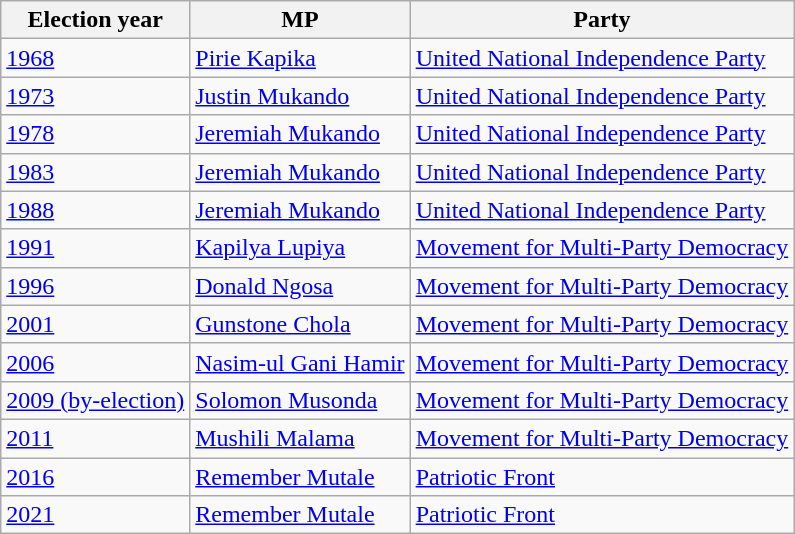<table class=wikitable>
<tr>
<th>Election year</th>
<th>MP</th>
<th>Party</th>
</tr>
<tr>
<td><a href='#'>1968</a></td>
<td><a href='#'>Pirie Kapika</a></td>
<td><a href='#'>United National Independence Party</a></td>
</tr>
<tr>
<td><a href='#'>1973</a></td>
<td><a href='#'>Justin Mukando</a></td>
<td><a href='#'>United National Independence Party</a></td>
</tr>
<tr>
<td><a href='#'>1978</a></td>
<td><a href='#'>Jeremiah Mukando</a></td>
<td><a href='#'>United National Independence Party</a></td>
</tr>
<tr>
<td><a href='#'>1983</a></td>
<td><a href='#'>Jeremiah Mukando</a></td>
<td><a href='#'>United National Independence Party</a></td>
</tr>
<tr>
<td><a href='#'>1988</a></td>
<td><a href='#'>Jeremiah Mukando</a></td>
<td><a href='#'>United National Independence Party</a></td>
</tr>
<tr>
<td><a href='#'>1991</a></td>
<td><a href='#'>Kapilya Lupiya</a></td>
<td><a href='#'>Movement for Multi-Party Democracy</a></td>
</tr>
<tr>
<td><a href='#'>1996</a></td>
<td><a href='#'>Donald Ngosa</a></td>
<td><a href='#'>Movement for Multi-Party Democracy</a></td>
</tr>
<tr>
<td><a href='#'>2001</a></td>
<td><a href='#'>Gunstone Chola</a></td>
<td><a href='#'>Movement for Multi-Party Democracy</a></td>
</tr>
<tr>
<td><a href='#'>2006</a></td>
<td><a href='#'>Nasim-ul Gani Hamir</a></td>
<td><a href='#'>Movement for Multi-Party Democracy</a></td>
</tr>
<tr>
<td><a href='#'>2009 (by-election)</a></td>
<td><a href='#'>Solomon Musonda</a></td>
<td><a href='#'>Movement for Multi-Party Democracy</a></td>
</tr>
<tr>
<td><a href='#'>2011</a></td>
<td><a href='#'>Mushili Malama</a></td>
<td><a href='#'>Movement for Multi-Party Democracy</a></td>
</tr>
<tr>
<td><a href='#'>2016</a></td>
<td><a href='#'>Remember Mutale</a></td>
<td><a href='#'>Patriotic Front</a></td>
</tr>
<tr>
<td><a href='#'>2021</a></td>
<td><a href='#'>Remember Mutale</a></td>
<td><a href='#'>Patriotic Front</a></td>
</tr>
</table>
